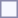<table style="border:1px solid #8888aa; background-color:#f7f8ff; padding:5px; font-size:95%; margin: 0px 12px 12px 0px;">
</table>
